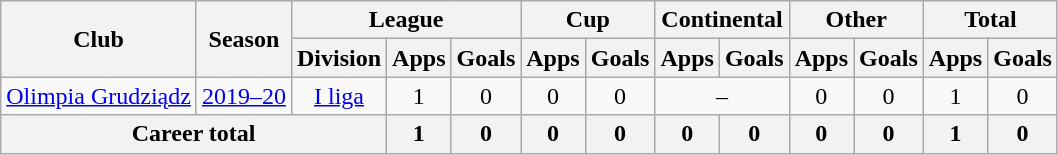<table class="wikitable" style="text-align: center;">
<tr>
<th rowspan="2">Club</th>
<th rowspan="2">Season</th>
<th colspan="3">League</th>
<th colspan="2">Cup</th>
<th colspan="2">Continental</th>
<th colspan="2">Other</th>
<th colspan="2">Total</th>
</tr>
<tr>
<th>Division</th>
<th>Apps</th>
<th>Goals</th>
<th>Apps</th>
<th>Goals</th>
<th>Apps</th>
<th>Goals</th>
<th>Apps</th>
<th>Goals</th>
<th>Apps</th>
<th>Goals</th>
</tr>
<tr>
<td><a href='#'>Olimpia Grudziądz</a></td>
<td><a href='#'>2019–20</a></td>
<td><a href='#'>I liga</a></td>
<td>1</td>
<td>0</td>
<td>0</td>
<td>0</td>
<td colspan="2">–</td>
<td>0</td>
<td>0</td>
<td>1</td>
<td>0</td>
</tr>
<tr>
<th colspan="3">Career total</th>
<th>1</th>
<th>0</th>
<th>0</th>
<th>0</th>
<th>0</th>
<th>0</th>
<th>0</th>
<th>0</th>
<th>1</th>
<th>0</th>
</tr>
</table>
